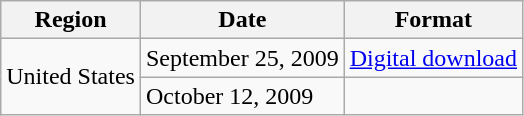<table class="wikitable">
<tr>
<th>Region</th>
<th>Date</th>
<th>Format</th>
</tr>
<tr>
<td rowspan="2">United States</td>
<td>September 25, 2009</td>
<td><a href='#'>Digital download</a></td>
</tr>
<tr>
<td>October 12, 2009</td>
<td></td>
</tr>
</table>
